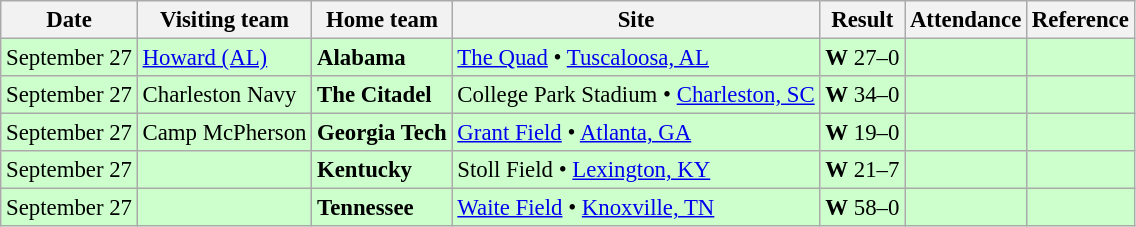<table class="wikitable" style="font-size:95%;">
<tr>
<th>Date</th>
<th>Visiting team</th>
<th>Home team</th>
<th>Site</th>
<th>Result</th>
<th>Attendance</th>
<th class="unsortable">Reference</th>
</tr>
<tr bgcolor=ccffcc>
<td>September 27</td>
<td><a href='#'>Howard (AL)</a></td>
<td><strong>Alabama</strong></td>
<td><a href='#'>The Quad</a> • <a href='#'>Tuscaloosa, AL</a></td>
<td><strong>W</strong> 27–0</td>
<td></td>
<td></td>
</tr>
<tr bgcolor=ccffcc>
<td>September 27</td>
<td>Charleston Navy</td>
<td><strong>The Citadel</strong></td>
<td>College Park Stadium • <a href='#'>Charleston, SC</a></td>
<td><strong>W</strong> 34–0</td>
<td></td>
<td></td>
</tr>
<tr bgcolor=ccffcc>
<td>September 27</td>
<td>Camp McPherson</td>
<td><strong>Georgia Tech</strong></td>
<td><a href='#'>Grant Field</a> • <a href='#'>Atlanta, GA</a></td>
<td><strong>W</strong> 19–0</td>
<td></td>
<td></td>
</tr>
<tr bgcolor=ccffcc>
<td>September 27</td>
<td></td>
<td><strong>Kentucky</strong></td>
<td>Stoll Field • <a href='#'>Lexington, KY</a></td>
<td><strong>W</strong> 21–7</td>
<td></td>
<td></td>
</tr>
<tr bgcolor=ccffcc>
<td>September 27</td>
<td></td>
<td><strong>Tennessee</strong></td>
<td><a href='#'>Waite Field</a> • <a href='#'>Knoxville, TN</a></td>
<td><strong>W</strong> 58–0</td>
<td></td>
<td></td>
</tr>
</table>
